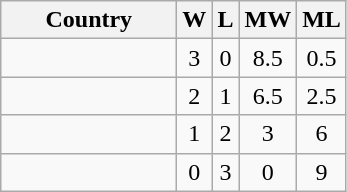<table class="wikitable sortable" style="text-align:center">
<tr>
<th width=110>Country</th>
<th>W</th>
<th>L</th>
<th>MW</th>
<th>ML</th>
</tr>
<tr>
<td align=left><strong></strong></td>
<td>3</td>
<td>0</td>
<td>8.5</td>
<td>0.5</td>
</tr>
<tr>
<td align=left></td>
<td>2</td>
<td>1</td>
<td>6.5</td>
<td>2.5</td>
</tr>
<tr>
<td align=left></td>
<td>1</td>
<td>2</td>
<td>3</td>
<td>6</td>
</tr>
<tr>
<td align=left></td>
<td>0</td>
<td>3</td>
<td>0</td>
<td>9</td>
</tr>
</table>
